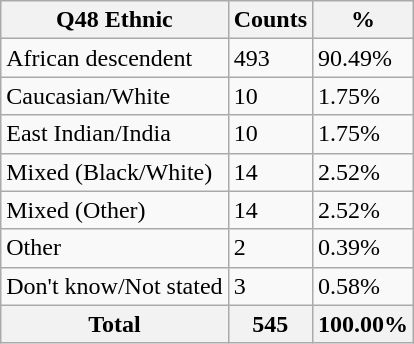<table class="wikitable sortable">
<tr>
<th>Q48 Ethnic</th>
<th>Counts</th>
<th>%</th>
</tr>
<tr>
<td>African descendent</td>
<td>493</td>
<td>90.49%</td>
</tr>
<tr>
<td>Caucasian/White</td>
<td>10</td>
<td>1.75%</td>
</tr>
<tr>
<td>East Indian/India</td>
<td>10</td>
<td>1.75%</td>
</tr>
<tr>
<td>Mixed (Black/White)</td>
<td>14</td>
<td>2.52%</td>
</tr>
<tr>
<td>Mixed (Other)</td>
<td>14</td>
<td>2.52%</td>
</tr>
<tr>
<td>Other</td>
<td>2</td>
<td>0.39%</td>
</tr>
<tr>
<td>Don't know/Not stated</td>
<td>3</td>
<td>0.58%</td>
</tr>
<tr>
<th>Total</th>
<th>545</th>
<th>100.00%</th>
</tr>
</table>
